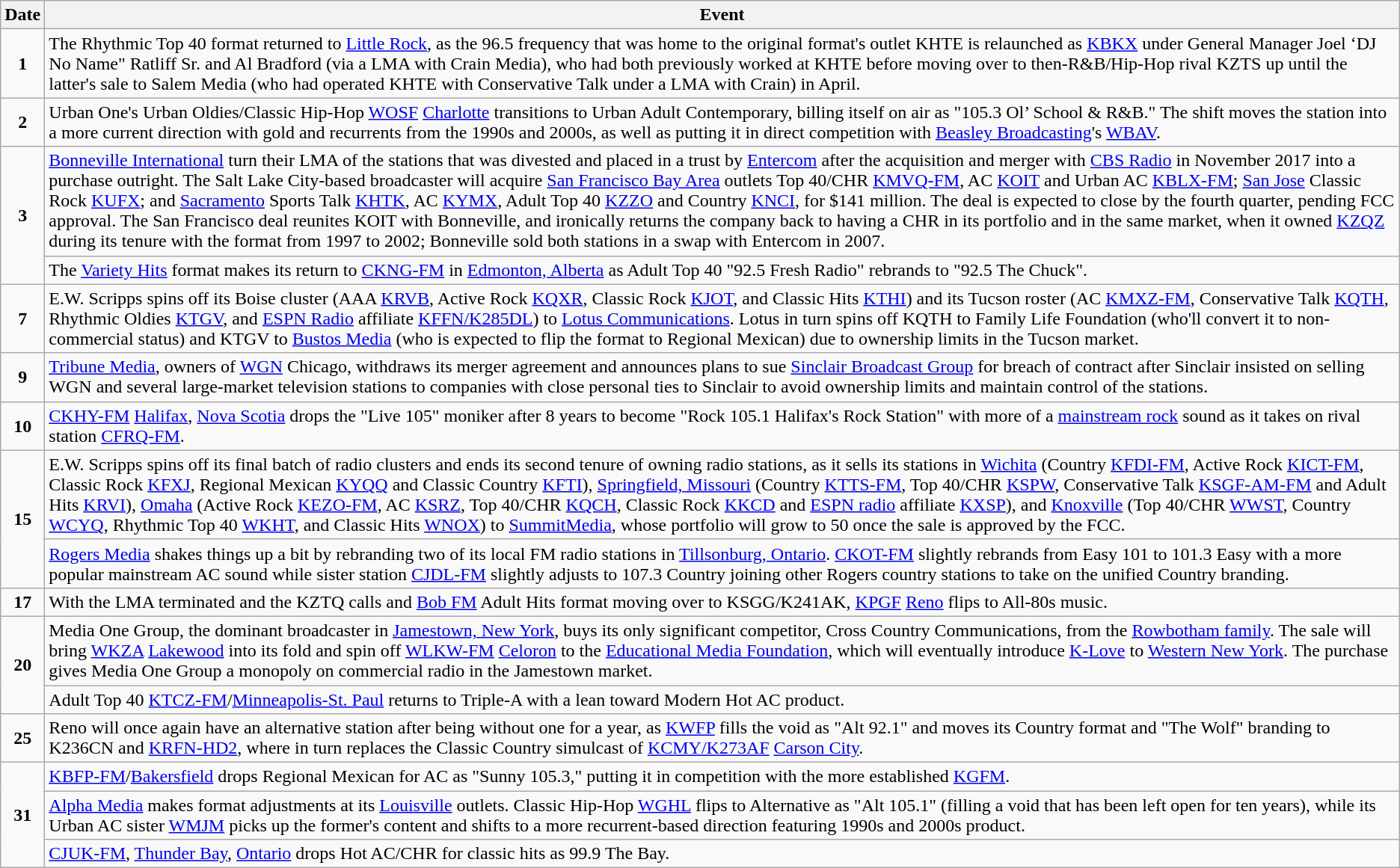<table class="wikitable">
<tr>
<th>Date</th>
<th>Event</th>
</tr>
<tr>
<td style="text-align:center;"><strong>1</strong></td>
<td>The Rhythmic Top 40 format returned to <a href='#'>Little Rock</a>, as the 96.5 frequency that was home to the original format's outlet KHTE is relaunched as <a href='#'>KBKX</a> under General Manager Joel ‘DJ No Name" Ratliff Sr. and Al Bradford (via a LMA with Crain Media), who had both previously worked at KHTE before moving over to then-R&B/Hip-Hop rival KZTS up until the latter's sale to Salem Media (who had operated KHTE with Conservative Talk under a LMA with Crain) in April.</td>
</tr>
<tr>
<td style="text-align:center;"><strong>2</strong></td>
<td>Urban One's Urban Oldies/Classic Hip-Hop <a href='#'>WOSF</a> <a href='#'>Charlotte</a> transitions to Urban Adult Contemporary, billing itself on air as "105.3 Ol’ School & R&B." The shift moves the station into a more current direction with gold and recurrents from the 1990s and 2000s, as well as putting it in direct competition with <a href='#'>Beasley Broadcasting</a>'s <a href='#'>WBAV</a>.</td>
</tr>
<tr>
<td style="text-align:center;" rowspan=2><strong>3</strong></td>
<td><a href='#'>Bonneville International</a> turn their LMA of the stations that was divested and placed in a trust by <a href='#'>Entercom</a> after the acquisition and merger with <a href='#'>CBS Radio</a> in November 2017 into a purchase outright. The Salt Lake City-based broadcaster will acquire <a href='#'>San Francisco Bay Area</a> outlets Top 40/CHR <a href='#'>KMVQ-FM</a>, AC <a href='#'>KOIT</a> and Urban AC <a href='#'>KBLX-FM</a>; <a href='#'>San Jose</a> Classic Rock <a href='#'>KUFX</a>; and <a href='#'>Sacramento</a> Sports Talk <a href='#'>KHTK</a>, AC <a href='#'>KYMX</a>, Adult Top 40 <a href='#'>KZZO</a> and Country <a href='#'>KNCI</a>, for $141 million. The deal is expected to close by the fourth quarter, pending FCC approval. The San Francisco deal reunites KOIT with Bonneville, and ironically returns the company back to having a CHR in its portfolio and in the same market, when it owned <a href='#'>KZQZ</a> during its tenure with the format from 1997 to 2002; Bonneville sold both stations in a swap with Entercom in 2007.</td>
</tr>
<tr>
<td>The <a href='#'>Variety Hits</a> format makes its return to <a href='#'>CKNG-FM</a> in <a href='#'>Edmonton, Alberta</a> as Adult Top 40 "92.5 Fresh Radio" rebrands to "92.5 The Chuck".</td>
</tr>
<tr>
<td style="text-align:center;"><strong>7</strong></td>
<td>E.W. Scripps spins off its Boise cluster (AAA <a href='#'>KRVB</a>, Active Rock <a href='#'>KQXR</a>, Classic Rock <a href='#'>KJOT</a>, and Classic Hits <a href='#'>KTHI</a>) and its Tucson roster (AC <a href='#'>KMXZ-FM</a>, Conservative Talk <a href='#'>KQTH</a>, Rhythmic Oldies <a href='#'>KTGV</a>, and <a href='#'>ESPN Radio</a> affiliate <a href='#'>KFFN/K285DL</a>) to <a href='#'>Lotus Communications</a>. Lotus in turn spins off KQTH to Family Life Foundation (who'll convert it to non-commercial status) and KTGV to <a href='#'>Bustos Media</a> (who is expected to flip the format to Regional Mexican) due to ownership limits in the Tucson market.</td>
</tr>
<tr>
<td style="text-align:center;"><strong>9</strong></td>
<td><a href='#'>Tribune Media</a>, owners of <a href='#'>WGN</a> Chicago, withdraws its merger agreement and announces plans to sue <a href='#'>Sinclair Broadcast Group</a> for breach of contract after Sinclair insisted on selling WGN and several large-market television stations to companies with close personal ties to Sinclair to avoid ownership limits and maintain control of the stations.</td>
</tr>
<tr>
<td style="text-align:center;"><strong>10</strong></td>
<td><a href='#'>CKHY-FM</a> <a href='#'>Halifax</a>, <a href='#'>Nova Scotia</a> drops the "Live 105" moniker after 8 years to become "Rock 105.1 Halifax's Rock Station" with more of a <a href='#'>mainstream rock</a> sound as it takes on rival station <a href='#'>CFRQ-FM</a>.</td>
</tr>
<tr>
<td style="text-align:center;" rowspan="2"><strong>15</strong></td>
<td>E.W. Scripps spins off its final batch of radio clusters and ends its second tenure of owning radio stations, as it sells its stations in <a href='#'>Wichita</a> (Country <a href='#'>KFDI-FM</a>, Active Rock <a href='#'>KICT-FM</a>, Classic Rock <a href='#'>KFXJ</a>, Regional Mexican <a href='#'>KYQQ</a> and Classic Country <a href='#'>KFTI</a>), <a href='#'>Springfield, Missouri</a> (Country <a href='#'>KTTS-FM</a>, Top 40/CHR <a href='#'>KSPW</a>, Conservative Talk <a href='#'>KSGF-AM</a><a href='#'>-FM</a> and Adult Hits <a href='#'>KRVI</a>), <a href='#'>Omaha</a> (Active Rock <a href='#'>KEZO-FM</a>, AC <a href='#'>KSRZ</a>, Top 40/CHR <a href='#'>KQCH</a>, Classic Rock <a href='#'>KKCD</a> and <a href='#'>ESPN radio</a> affiliate <a href='#'>KXSP</a>), and <a href='#'>Knoxville</a> (Top 40/CHR <a href='#'>WWST</a>, Country <a href='#'>WCYQ</a>, Rhythmic Top 40 <a href='#'>WKHT</a>, and Classic Hits <a href='#'>WNOX</a>) to <a href='#'>SummitMedia</a>, whose portfolio will grow to 50 once the sale is approved by the FCC.</td>
</tr>
<tr>
<td><a href='#'>Rogers Media</a> shakes things up a bit by rebranding two of its local FM radio stations in <a href='#'>Tillsonburg, Ontario</a>. <a href='#'>CKOT-FM</a> slightly rebrands from Easy 101 to 101.3 Easy with a more popular mainstream AC sound while sister station <a href='#'>CJDL-FM</a> slightly adjusts to 107.3 Country joining other Rogers country stations to take on the unified Country branding.</td>
</tr>
<tr>
<td style="text-align:center;"><strong>17</strong></td>
<td>With the LMA terminated and the KZTQ calls and <a href='#'>Bob FM</a> Adult Hits format moving over to KSGG/K241AK, <a href='#'>KPGF</a> <a href='#'>Reno</a> flips to All-80s music.</td>
</tr>
<tr>
<td style="text-align:center;" rowspan="2"><strong>20</strong></td>
<td>Media One Group, the dominant broadcaster in <a href='#'>Jamestown, New York</a>, buys its only significant competitor, Cross Country Communications, from the <a href='#'>Rowbotham family</a>. The sale will bring <a href='#'>WKZA</a> <a href='#'>Lakewood</a> into its fold and spin off <a href='#'>WLKW-FM</a> <a href='#'>Celoron</a> to the <a href='#'>Educational Media Foundation</a>, which will eventually introduce <a href='#'>K-Love</a> to <a href='#'>Western New York</a>. The purchase gives Media One Group a monopoly on commercial radio in the Jamestown market.</td>
</tr>
<tr>
<td>Adult Top 40 <a href='#'>KTCZ-FM</a>/<a href='#'>Minneapolis-St. Paul</a> returns to Triple-A with a lean toward Modern Hot AC product.</td>
</tr>
<tr>
<td style="text-align:center;"><strong>25</strong></td>
<td>Reno will once again have an alternative station after being without one for a year, as <a href='#'>KWFP</a> fills the void as "Alt 92.1" and moves its Country format and "The Wolf" branding to K236CN and <a href='#'>KRFN-HD2</a>, where in turn replaces the Classic Country simulcast of <a href='#'>KCMY/K273AF</a> <a href='#'>Carson City</a>.</td>
</tr>
<tr>
<td style="text-align:center;" rowspan="3"><strong>31</strong></td>
<td><a href='#'>KBFP-FM</a>/<a href='#'>Bakersfield</a> drops Regional Mexican for AC as "Sunny 105.3," putting it in competition with the more established <a href='#'>KGFM</a>.</td>
</tr>
<tr>
<td><a href='#'>Alpha Media</a> makes format adjustments at its <a href='#'>Louisville</a> outlets. Classic Hip-Hop <a href='#'>WGHL</a> flips to Alternative as "Alt 105.1" (filling a void that has been left open for ten years), while its Urban AC sister <a href='#'>WMJM</a> picks up the former's content and shifts to a more recurrent-based direction featuring 1990s and 2000s product.</td>
</tr>
<tr>
<td><a href='#'>CJUK-FM</a>, <a href='#'>Thunder Bay</a>, <a href='#'>Ontario</a> drops Hot AC/CHR for classic hits as 99.9 The Bay.</td>
</tr>
</table>
